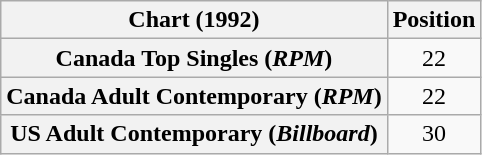<table class="wikitable sortable plainrowheaders" style="text-align:center">
<tr>
<th scope="col">Chart (1992)</th>
<th scope="col">Position</th>
</tr>
<tr>
<th scope="row">Canada Top Singles (<em>RPM</em>)</th>
<td>22</td>
</tr>
<tr>
<th scope="row">Canada Adult Contemporary (<em>RPM</em>)</th>
<td>22</td>
</tr>
<tr>
<th scope="row">US Adult Contemporary (<em>Billboard</em>)</th>
<td>30</td>
</tr>
</table>
